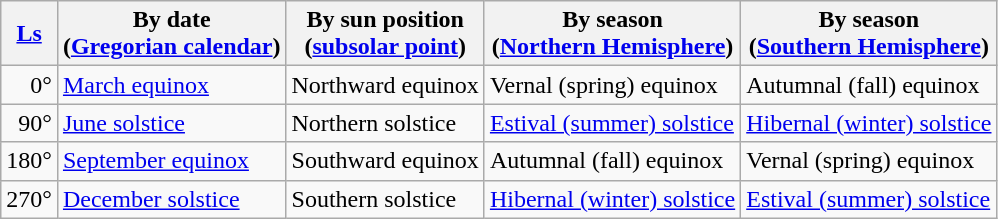<table class="wikitable">
<tr>
<th><a href='#'>Ls</a></th>
<th>By date<br>(<a href='#'>Gregorian calendar</a>)</th>
<th>By sun position<br>(<a href='#'>subsolar point</a>)</th>
<th>By season<br>(<a href='#'>Northern Hemisphere</a>)</th>
<th>By season<br>(<a href='#'>Southern Hemisphere</a>)</th>
</tr>
<tr>
<td style="text-align: right;">0°</td>
<td><a href='#'>March equinox</a></td>
<td>Northward equinox</td>
<td>Vernal (spring) equinox</td>
<td>Autumnal (fall) equinox</td>
</tr>
<tr>
<td style="text-align: right;">90°</td>
<td><a href='#'>June solstice</a></td>
<td>Northern solstice</td>
<td><a href='#'>Estival (summer) solstice</a></td>
<td><a href='#'>Hibernal (winter) solstice</a></td>
</tr>
<tr>
<td style="text-align: right;">180°</td>
<td><a href='#'>September equinox</a></td>
<td>Southward equinox</td>
<td>Autumnal (fall) equinox</td>
<td>Vernal (spring) equinox</td>
</tr>
<tr>
<td style="text-align: right;">270°</td>
<td><a href='#'>December solstice</a></td>
<td>Southern solstice</td>
<td><a href='#'>Hibernal (winter) solstice</a></td>
<td><a href='#'>Estival (summer) solstice</a></td>
</tr>
</table>
